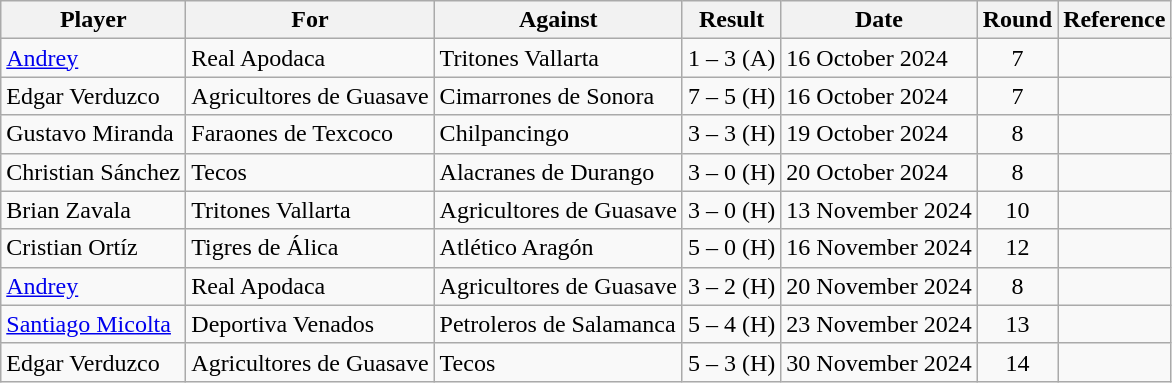<table class="wikitable sortable">
<tr>
<th>Player</th>
<th>For</th>
<th>Against</th>
<th>Result</th>
<th>Date</th>
<th>Round</th>
<th>Reference</th>
</tr>
<tr>
<td> <a href='#'>Andrey</a></td>
<td>Real Apodaca</td>
<td>Tritones Vallarta</td>
<td align=center>1 – 3 (A)</td>
<td>16 October 2024</td>
<td align=center>7</td>
<td align=center></td>
</tr>
<tr>
<td> Edgar Verduzco</td>
<td>Agricultores de Guasave</td>
<td>Cimarrones de Sonora</td>
<td align=center>7 – 5 (H)</td>
<td>16 October 2024</td>
<td align=center>7</td>
<td align=center></td>
</tr>
<tr>
<td> Gustavo Miranda</td>
<td>Faraones de Texcoco</td>
<td>Chilpancingo</td>
<td align=center>3 – 3 (H)</td>
<td>19 October 2024</td>
<td align=center>8</td>
<td align=center></td>
</tr>
<tr>
<td> Christian Sánchez</td>
<td>Tecos</td>
<td>Alacranes de Durango</td>
<td align=center>3 – 0 (H)</td>
<td>20 October 2024</td>
<td align=center>8</td>
<td align=center></td>
</tr>
<tr>
<td> Brian Zavala</td>
<td>Tritones Vallarta</td>
<td>Agricultores de Guasave</td>
<td align=center>3 – 0 (H)</td>
<td>13 November 2024</td>
<td align=center>10</td>
<td align=center></td>
</tr>
<tr>
<td> Cristian Ortíz</td>
<td>Tigres de Álica</td>
<td>Atlético Aragón</td>
<td align=center>5 – 0 (H)</td>
<td>16 November 2024</td>
<td align=center>12</td>
<td align=center></td>
</tr>
<tr>
<td> <a href='#'>Andrey</a></td>
<td>Real Apodaca</td>
<td>Agricultores de Guasave</td>
<td align=center>3 – 2 (H)</td>
<td>20 November 2024</td>
<td align=center>8</td>
<td align=center></td>
</tr>
<tr>
<td> <a href='#'>Santiago Micolta</a></td>
<td>Deportiva Venados</td>
<td>Petroleros de Salamanca</td>
<td align=center>5 – 4 (H)</td>
<td>23 November 2024</td>
<td align=center>13</td>
<td align=center></td>
</tr>
<tr>
<td> Edgar Verduzco</td>
<td>Agricultores de Guasave</td>
<td>Tecos</td>
<td align=center>5 – 3 (H)</td>
<td>30 November 2024</td>
<td align=center>14</td>
<td align=center></td>
</tr>
</table>
